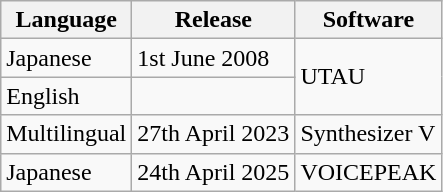<table class="wikitable">
<tr>
<th>Language</th>
<th>Release</th>
<th>Software</th>
</tr>
<tr>
<td>Japanese</td>
<td>1st June 2008</td>
<td rowspan="2">UTAU</td>
</tr>
<tr>
<td>English</td>
<td></td>
</tr>
<tr>
<td>Multilingual</td>
<td>27th April 2023</td>
<td>Synthesizer V</td>
</tr>
<tr>
<td>Japanese</td>
<td>24th April 2025</td>
<td>VOICEPEAK</td>
</tr>
</table>
